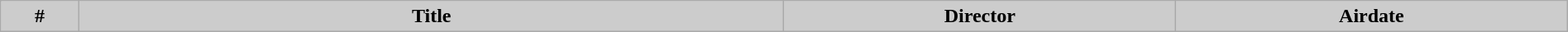<table class="wikitable plainrowheaders" style="width:100%; background:#FFFFFF;">
<tr>
<th style="background:#cccccc" width="5%">#</th>
<th style="background:#cccccc" width="45%">Title</th>
<th style="background:#cccccc" width="25%">Director</th>
<th style="background:#cccccc" width="25%">Airdate<br></th>
</tr>
</table>
